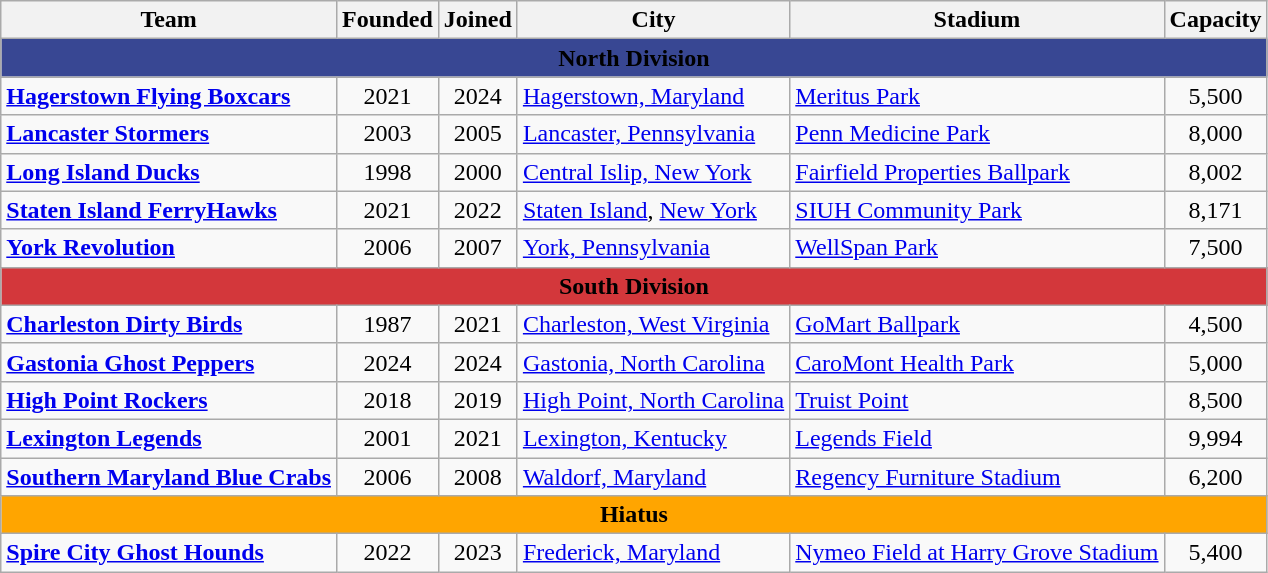<table class="wikitable sortable">
<tr>
<th>Team</th>
<th>Founded</th>
<th>Joined</th>
<th>City</th>
<th>Stadium</th>
<th>Capacity</th>
</tr>
<tr>
<th style="background:#384793;" colspan=8><span> North Division</span></th>
</tr>
<tr>
<td><strong><a href='#'>Hagerstown Flying Boxcars</a></strong></td>
<td style="text-align:center;">2021</td>
<td style="text-align:center;">2024</td>
<td><a href='#'>Hagerstown, Maryland</a></td>
<td><a href='#'>Meritus Park</a></td>
<td style="text-align:center;">5,500</td>
</tr>
<tr>
<td><strong><a href='#'>Lancaster Stormers</a></strong></td>
<td style="text-align:center;">2003</td>
<td style="text-align:center;">2005</td>
<td><a href='#'>Lancaster, Pennsylvania</a></td>
<td><a href='#'>Penn Medicine Park</a></td>
<td align=center>8,000</td>
</tr>
<tr>
<td><strong><a href='#'>Long Island Ducks</a></strong></td>
<td style="text-align:center;">1998</td>
<td style="text-align:center;">2000</td>
<td><a href='#'>Central Islip, New York</a></td>
<td><a href='#'>Fairfield Properties Ballpark</a></td>
<td align=center>8,002</td>
</tr>
<tr>
<td><strong><a href='#'>Staten Island FerryHawks</a></strong></td>
<td style="text-align:center;">2021</td>
<td style="text-align:center;">2022</td>
<td><a href='#'>Staten Island</a>, <a href='#'>New York</a></td>
<td><a href='#'>SIUH Community Park</a></td>
<td align="center">8,171</td>
</tr>
<tr>
<td><strong><a href='#'>York Revolution</a></strong></td>
<td style="text-align:center;">2006</td>
<td style="text-align:center;">2007</td>
<td><a href='#'>York, Pennsylvania</a></td>
<td><a href='#'>WellSpan Park</a></td>
<td align=center>7,500</td>
</tr>
<tr>
<th colspan="8" style="background:#D3373B;"><span> South Division</span></th>
</tr>
<tr>
<td><strong><a href='#'>Charleston Dirty Birds</a></strong></td>
<td style="text-align:center;">1987</td>
<td style="text-align:center;">2021</td>
<td><a href='#'>Charleston, West Virginia</a></td>
<td><a href='#'>GoMart Ballpark</a></td>
<td align="center">4,500</td>
</tr>
<tr>
<td><strong><a href='#'>Gastonia Ghost Peppers</a></strong></td>
<td style="text-align:center;">2024</td>
<td style="text-align:center;">2024</td>
<td><a href='#'>Gastonia, North Carolina</a></td>
<td><a href='#'>CaroMont Health Park</a></td>
<td align="center">5,000</td>
</tr>
<tr>
<td><strong><a href='#'>High Point Rockers</a></strong></td>
<td style="text-align:center;">2018</td>
<td style="text-align:center;">2019</td>
<td><a href='#'>High Point, North Carolina</a></td>
<td><a href='#'>Truist Point</a></td>
<td align="center">8,500</td>
</tr>
<tr>
<td><strong><a href='#'>Lexington Legends</a></strong></td>
<td style="text-align:center;">2001</td>
<td style="text-align:center;">2021</td>
<td><a href='#'>Lexington, Kentucky</a></td>
<td><a href='#'>Legends Field</a></td>
<td align="center">9,994</td>
</tr>
<tr>
<td><strong><a href='#'>Southern Maryland Blue Crabs</a></strong></td>
<td style="text-align:center;">2006</td>
<td style="text-align:center;">2008</td>
<td><a href='#'>Waldorf, Maryland</a></td>
<td><a href='#'>Regency Furniture Stadium</a></td>
<td align="center">6,200</td>
</tr>
<tr>
<th style="background:orange;" colspan=8><span>Hiatus</span></th>
</tr>
<tr>
<td><strong><a href='#'>Spire City Ghost Hounds</a></strong></td>
<td style="text-align:center;">2022</td>
<td style="text-align:center;">2023</td>
<td><a href='#'>Frederick, Maryland</a></td>
<td><a href='#'>Nymeo Field at Harry Grove Stadium</a></td>
<td align=center>5,400</td>
</tr>
</table>
